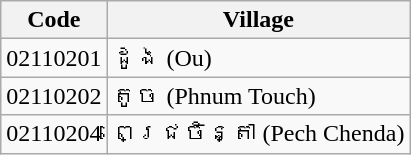<table class="wikitable">
<tr>
<th>Code</th>
<th>Village</th>
</tr>
<tr>
<td>02110201</td>
<td>ដូង (Ou)</td>
</tr>
<tr>
<td>02110202</td>
<td>តូច (Phnum Touch)</td>
</tr>
<tr>
<td>02110204</td>
<td>ពេជ្រចិន្តា (Pech Chenda)</td>
</tr>
</table>
